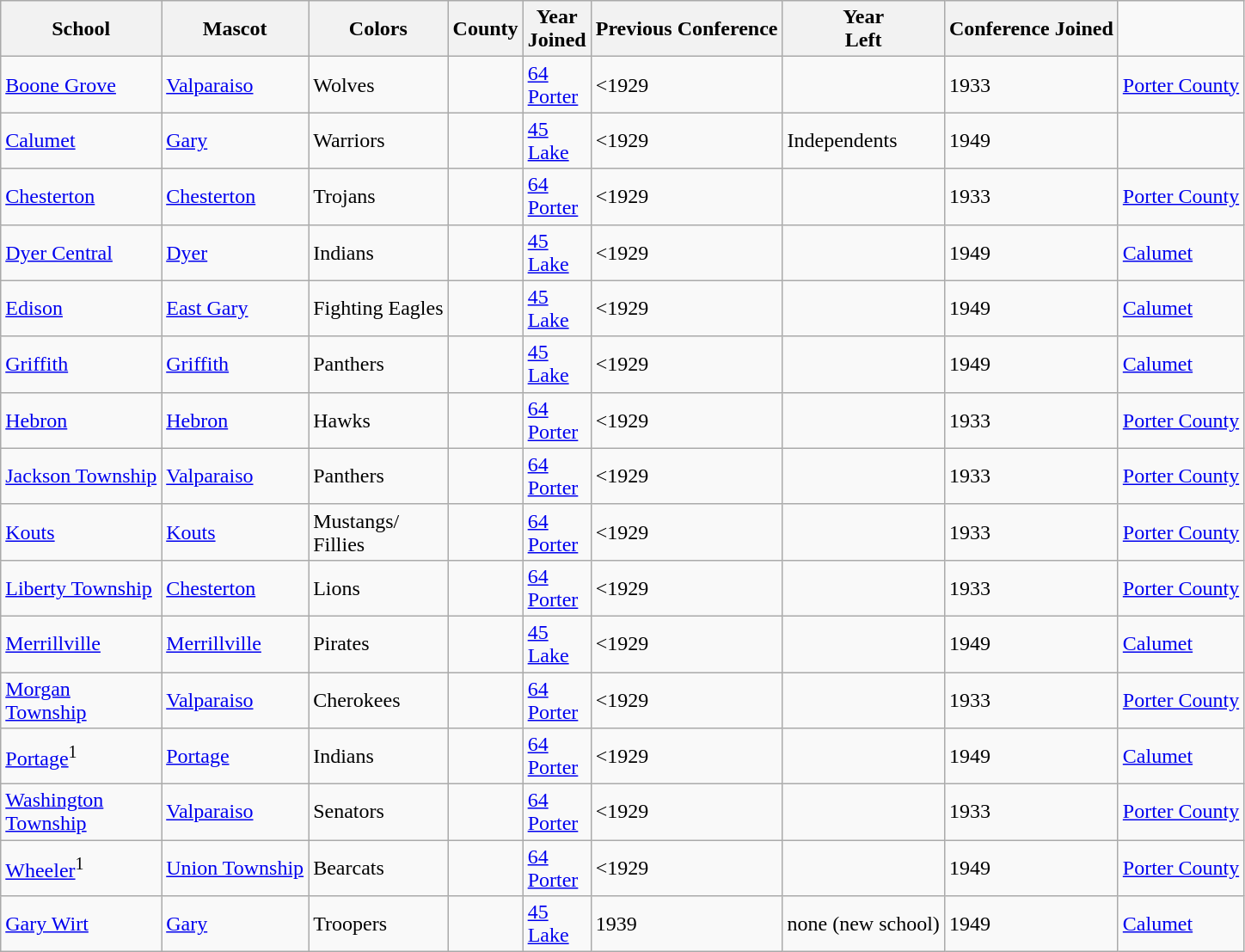<table class="wikitable">
<tr>
<th>School</th>
<th>Mascot</th>
<th>Colors</th>
<th>County</th>
<th>Year <br> Joined</th>
<th>Previous Conference</th>
<th>Year <br> Left</th>
<th>Conference Joined</th>
</tr>
<tr>
<td><a href='#'>Boone Grove</a></td>
<td><a href='#'>Valparaiso</a></td>
<td>Wolves</td>
<td> </td>
<td><a href='#'>64 <br> Porter</a></td>
<td><1929</td>
<td></td>
<td>1933</td>
<td><a href='#'>Porter County</a></td>
</tr>
<tr>
<td><a href='#'>Calumet</a></td>
<td><a href='#'>Gary</a></td>
<td>Warriors</td>
<td> </td>
<td><a href='#'>45 <br> Lake</a></td>
<td><1929</td>
<td>Independents</td>
<td>1949</td>
<td></td>
</tr>
<tr>
<td><a href='#'>Chesterton</a></td>
<td><a href='#'>Chesterton</a></td>
<td>Trojans</td>
<td> </td>
<td><a href='#'>64 <br> Porter</a></td>
<td><1929</td>
<td></td>
<td>1933</td>
<td><a href='#'>Porter County</a></td>
</tr>
<tr>
<td><a href='#'>Dyer Central</a></td>
<td><a href='#'>Dyer</a></td>
<td>Indians</td>
<td> </td>
<td><a href='#'>45 <br> Lake</a></td>
<td><1929</td>
<td></td>
<td>1949</td>
<td><a href='#'>Calumet</a></td>
</tr>
<tr>
<td><a href='#'>Edison</a></td>
<td><a href='#'>East Gary</a></td>
<td>Fighting Eagles</td>
<td> </td>
<td><a href='#'>45 <br> Lake</a></td>
<td><1929</td>
<td></td>
<td>1949</td>
<td><a href='#'>Calumet</a></td>
</tr>
<tr>
<td><a href='#'>Griffith</a></td>
<td><a href='#'>Griffith</a></td>
<td>Panthers</td>
<td> </td>
<td><a href='#'>45 <br> Lake</a></td>
<td><1929</td>
<td></td>
<td>1949</td>
<td><a href='#'>Calumet</a></td>
</tr>
<tr>
<td><a href='#'>Hebron</a></td>
<td><a href='#'>Hebron</a></td>
<td>Hawks</td>
<td> </td>
<td><a href='#'>64 <br> Porter</a></td>
<td><1929</td>
<td></td>
<td>1933</td>
<td><a href='#'>Porter County</a></td>
</tr>
<tr>
<td><a href='#'>Jackson Township</a></td>
<td><a href='#'>Valparaiso</a></td>
<td>Panthers</td>
<td> </td>
<td><a href='#'>64 <br> Porter</a></td>
<td><1929</td>
<td></td>
<td>1933</td>
<td><a href='#'>Porter County</a></td>
</tr>
<tr>
<td><a href='#'>Kouts</a></td>
<td><a href='#'>Kouts</a></td>
<td>Mustangs/ <br> Fillies</td>
<td> </td>
<td><a href='#'>64 <br> Porter</a></td>
<td><1929</td>
<td></td>
<td>1933</td>
<td><a href='#'>Porter County</a></td>
</tr>
<tr>
<td><a href='#'>Liberty Township</a></td>
<td><a href='#'>Chesterton</a></td>
<td>Lions</td>
<td>  </td>
<td><a href='#'>64 <br> Porter</a></td>
<td><1929</td>
<td></td>
<td>1933</td>
<td><a href='#'>Porter County</a></td>
</tr>
<tr>
<td><a href='#'>Merrillville</a></td>
<td><a href='#'>Merrillville</a></td>
<td>Pirates</td>
<td> </td>
<td><a href='#'>45 <br> Lake</a></td>
<td><1929</td>
<td></td>
<td>1949</td>
<td><a href='#'>Calumet</a></td>
</tr>
<tr>
<td><a href='#'>Morgan <br> Township</a></td>
<td><a href='#'>Valparaiso</a></td>
<td>Cherokees</td>
<td> </td>
<td><a href='#'>64 <br> Porter</a></td>
<td><1929</td>
<td></td>
<td>1933</td>
<td><a href='#'>Porter County</a></td>
</tr>
<tr>
<td><a href='#'>Portage</a><sup>1</sup></td>
<td><a href='#'>Portage</a></td>
<td>Indians</td>
<td>  </td>
<td><a href='#'>64 <br> Porter</a></td>
<td><1929</td>
<td></td>
<td>1949</td>
<td><a href='#'>Calumet</a></td>
</tr>
<tr>
<td><a href='#'>Washington <br> Township</a></td>
<td><a href='#'>Valparaiso</a></td>
<td>Senators</td>
<td> </td>
<td><a href='#'>64 <br> Porter</a></td>
<td><1929</td>
<td></td>
<td>1933</td>
<td><a href='#'>Porter County</a></td>
</tr>
<tr>
<td><a href='#'>Wheeler</a><sup>1</sup></td>
<td><a href='#'>Union Township</a></td>
<td>Bearcats</td>
<td> </td>
<td><a href='#'>64 <br> Porter</a></td>
<td><1929</td>
<td></td>
<td>1949</td>
<td><a href='#'>Porter County</a></td>
</tr>
<tr>
<td><a href='#'>Gary Wirt</a></td>
<td><a href='#'>Gary</a></td>
<td>Troopers</td>
<td> </td>
<td><a href='#'>45 <br> Lake</a></td>
<td>1939</td>
<td>none (new school)</td>
<td>1949</td>
<td><a href='#'>Calumet</a></td>
</tr>
</table>
